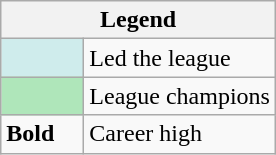<table class="wikitable">
<tr>
<th colspan="2">Legend</th>
</tr>
<tr>
<td style="background:#cfecec; width:3em;"></td>
<td>Led the league</td>
</tr>
<tr>
<td style="background:#afe6ba;"></td>
<td>League champions</td>
</tr>
<tr>
<td><strong>Bold</strong></td>
<td>Career high</td>
</tr>
</table>
